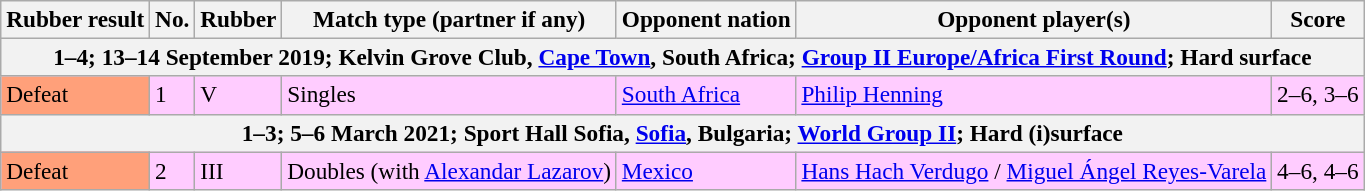<table class=wikitable style=font-size:97%>
<tr>
<th scope="col">Rubber result</th>
<th scope="col">No.</th>
<th scope="col">Rubber</th>
<th scope="col">Match type (partner if any)</th>
<th scope="col">Opponent nation</th>
<th scope="col">Opponent player(s)</th>
<th scope="col">Score</th>
</tr>
<tr>
<th colspan=7>1–4; 13–14 September 2019; Kelvin Grove Club, <a href='#'>Cape Town</a>, South Africa; <a href='#'>Group II Europe/Africa First Round</a>; Hard surface</th>
</tr>
<tr style="background:#fcf;">
<td bgcolor=FFA07A>Defeat</td>
<td>1</td>
<td>V</td>
<td>Singles</td>
<td> <a href='#'>South Africa</a></td>
<td><a href='#'>Philip Henning</a></td>
<td>2–6, 3–6</td>
</tr>
<tr>
<th colspan=7>1–3; 5–6 March 2021; Sport Hall Sofia, <a href='#'>Sofia</a>, Bulgaria; <a href='#'>World Group II</a>; Hard (i)surface</th>
</tr>
<tr style="background:#fcf;">
<td bgcolor=FFA07A>Defeat</td>
<td>2</td>
<td>III</td>
<td>Doubles (with <a href='#'>Alexandar Lazarov</a>)</td>
<td> <a href='#'>Mexico</a></td>
<td><a href='#'>Hans Hach Verdugo</a> / <a href='#'>Miguel Ángel Reyes-Varela</a></td>
<td>4–6, 4–6</td>
</tr>
</table>
